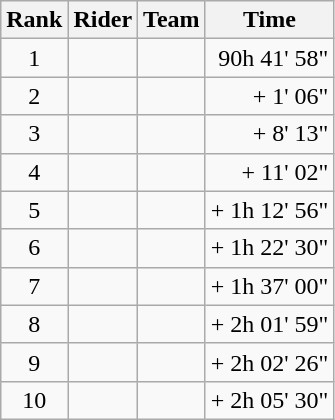<table class="wikitable">
<tr>
<th scope="col">Rank</th>
<th scope="col">Rider</th>
<th scope="col">Team</th>
<th scope="col">Time</th>
</tr>
<tr>
<td style="text-align:center;">1</td>
<td> </td>
<td></td>
<td align="right">90h 41' 58"</td>
</tr>
<tr>
<td style="text-align:center;">2</td>
<td></td>
<td></td>
<td align="right">+ 1' 06"</td>
</tr>
<tr>
<td style="text-align:center;">3</td>
<td></td>
<td></td>
<td align="right">+ 8' 13"</td>
</tr>
<tr>
<td style="text-align:center;">4</td>
<td></td>
<td></td>
<td align="right">+ 11' 02"</td>
</tr>
<tr>
<td style="text-align:center;">5</td>
<td></td>
<td></td>
<td align="right">+ 1h 12' 56"</td>
</tr>
<tr>
<td style="text-align:center;">6</td>
<td></td>
<td></td>
<td align="right">+ 1h 22' 30"</td>
</tr>
<tr>
<td style="text-align:center;">7</td>
<td></td>
<td></td>
<td align="right">+ 1h 37' 00"</td>
</tr>
<tr>
<td style="text-align:center;">8</td>
<td></td>
<td></td>
<td align="right">+ 2h 01' 59"</td>
</tr>
<tr>
<td style="text-align:center;">9</td>
<td></td>
<td></td>
<td align="right">+ 2h 02' 26"</td>
</tr>
<tr>
<td style="text-align:center;">10</td>
<td></td>
<td></td>
<td align="right">+ 2h 05' 30"</td>
</tr>
</table>
